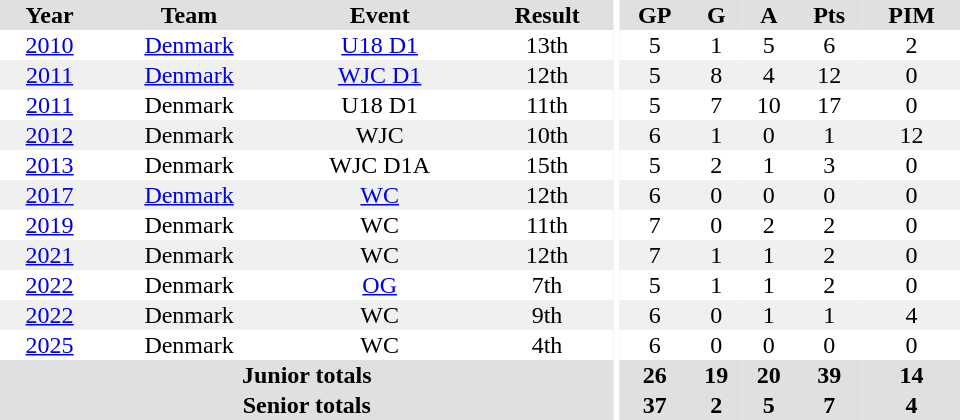<table border="0" cellpadding="1" cellspacing="0" ID="Table3" style="text-align:center; width:40em">
<tr ALIGN="center" bgcolor="#e0e0e0">
<th>Year</th>
<th>Team</th>
<th>Event</th>
<th>Result</th>
<th rowspan="99" bgcolor="#ffffff"></th>
<th>GP</th>
<th>G</th>
<th>A</th>
<th>Pts</th>
<th>PIM</th>
</tr>
<tr>
<td><a href='#'>2010</a></td>
<td><a href='#'>Denmark</a></td>
<td><a href='#'>U18 D1</a></td>
<td>13th</td>
<td>5</td>
<td>1</td>
<td>5</td>
<td>6</td>
<td>2</td>
</tr>
<tr bgcolor="#f0f0f0">
<td><a href='#'>2011</a></td>
<td><a href='#'>Denmark</a></td>
<td><a href='#'>WJC D1</a></td>
<td>12th</td>
<td>5</td>
<td>8</td>
<td>4</td>
<td>12</td>
<td>0</td>
</tr>
<tr>
<td><a href='#'>2011</a></td>
<td>Denmark</td>
<td>U18 D1</td>
<td>11th</td>
<td>5</td>
<td>7</td>
<td>10</td>
<td>17</td>
<td>0</td>
</tr>
<tr bgcolor="#f0f0f0">
<td><a href='#'>2012</a></td>
<td>Denmark</td>
<td>WJC</td>
<td>10th</td>
<td>6</td>
<td>1</td>
<td>0</td>
<td>1</td>
<td>12</td>
</tr>
<tr>
<td><a href='#'>2013</a></td>
<td>Denmark</td>
<td>WJC D1A</td>
<td>15th</td>
<td>5</td>
<td>2</td>
<td>1</td>
<td>3</td>
<td>0</td>
</tr>
<tr bgcolor="#f0f0f0">
<td><a href='#'>2017</a></td>
<td><a href='#'>Denmark</a></td>
<td><a href='#'>WC</a></td>
<td>12th</td>
<td>6</td>
<td>0</td>
<td>0</td>
<td>0</td>
<td>0</td>
</tr>
<tr>
<td><a href='#'>2019</a></td>
<td>Denmark</td>
<td>WC</td>
<td>11th</td>
<td>7</td>
<td>0</td>
<td>2</td>
<td>2</td>
<td>0</td>
</tr>
<tr bgcolor="#f0f0f0">
<td><a href='#'>2021</a></td>
<td>Denmark</td>
<td>WC</td>
<td>12th</td>
<td>7</td>
<td>1</td>
<td>1</td>
<td>2</td>
<td>0</td>
</tr>
<tr>
<td><a href='#'>2022</a></td>
<td>Denmark</td>
<td><a href='#'>OG</a></td>
<td>7th</td>
<td>5</td>
<td>1</td>
<td>1</td>
<td>2</td>
<td>0</td>
</tr>
<tr bgcolor="#f0f0f0">
<td><a href='#'>2022</a></td>
<td>Denmark</td>
<td>WC</td>
<td>9th</td>
<td>6</td>
<td>0</td>
<td>1</td>
<td>1</td>
<td>4</td>
</tr>
<tr>
<td><a href='#'>2025</a></td>
<td>Denmark</td>
<td>WC</td>
<td>4th</td>
<td>6</td>
<td>0</td>
<td>0</td>
<td>0</td>
<td>0</td>
</tr>
<tr bgcolor="#e0e0e0">
<th colspan="4">Junior totals</th>
<th>26</th>
<th>19</th>
<th>20</th>
<th>39</th>
<th>14</th>
</tr>
<tr bgcolor="#e0e0e0">
<th colspan="4">Senior totals</th>
<th>37</th>
<th>2</th>
<th>5</th>
<th>7</th>
<th>4</th>
</tr>
</table>
